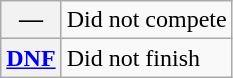<table class="wikitable">
<tr>
<th scope="row">—</th>
<td>Did not compete</td>
</tr>
<tr>
<th scope="row"><a href='#'>DNF</a></th>
<td>Did not finish</td>
</tr>
</table>
